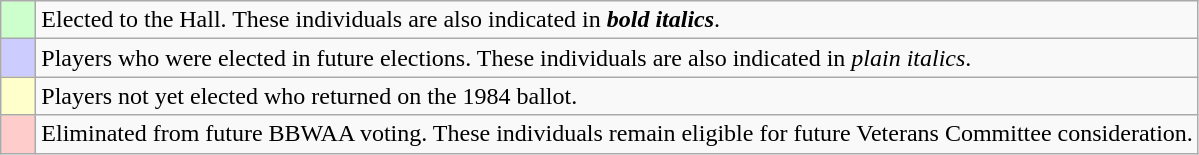<table class="wikitable">
<tr>
<td bgcolor="#ccffcc">    </td>
<td>Elected to the Hall. These individuals are also indicated in <strong><em>bold italics</em></strong>.</td>
</tr>
<tr>
<td bgcolor="#ccccff">    </td>
<td>Players who were elected in future elections. These individuals are also indicated in <em>plain italics</em>.</td>
</tr>
<tr>
<td bgcolor="#ffffcc">    </td>
<td>Players not yet elected who returned on the 1984 ballot.</td>
</tr>
<tr>
<td bgcolor="#ffcccc">    </td>
<td>Eliminated from future BBWAA voting. These individuals remain eligible for future Veterans Committee consideration.</td>
</tr>
</table>
